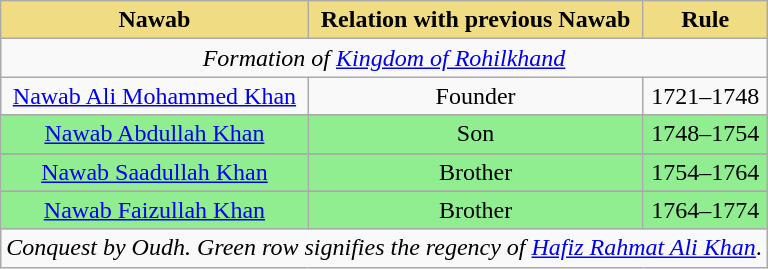<table class="wikitable">
<tr>
<th style="background-color:#F0DC82">Nawab</th>
<th style="background-color:#F0DC82">Relation with previous Nawab</th>
<th style="background-color:#F0DC82">Rule</th>
</tr>
<tr>
<td colspan=4 align="center"><em>Formation of <a href='#'>Kingdom of Rohilkhand</a></em></td>
</tr>
<tr>
<td align="center"><a href='#'>Nawab Ali Mohammed Khan</a><br></td>
<td align="center">Founder<br></td>
<td align="center">1721–1748</td>
</tr>
<tr>
</tr>
<tr style="background:lightgreen">
<td align="center"><a href='#'>Nawab Abdullah Khan</a> <br></td>
<td align="center">Son</td>
<td align="center">1748–1754</td>
</tr>
<tr>
</tr>
<tr style="background:lightgreen">
<td align="center"><a href='#'>Nawab Saadullah Khan</a> <br></td>
<td align="center">Brother</td>
<td align="center">1754–1764</td>
</tr>
<tr>
</tr>
<tr style="background:lightgreen">
<td align="center"><a href='#'>Nawab Faizullah Khan</a><br></td>
<td align="center">Brother</td>
<td align="center">1764–1774</td>
</tr>
<tr>
<td colspan=4 align="center"><em>Conquest by Oudh. Green row signifies the regency of <a href='#'>Hafiz Rahmat Ali Khan</a></em>.</td>
</tr>
</table>
